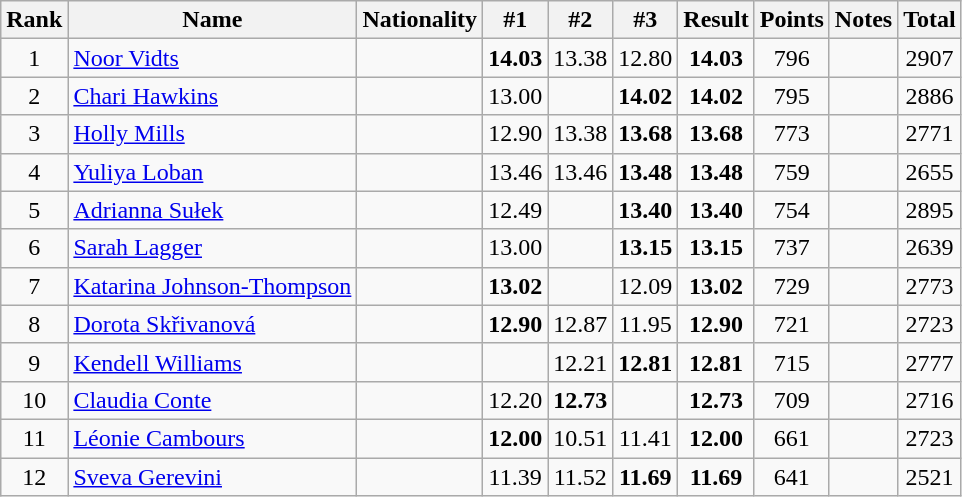<table class="wikitable sortable" style="text-align:center">
<tr>
<th>Rank</th>
<th>Name</th>
<th>Nationality</th>
<th>#1</th>
<th>#2</th>
<th>#3</th>
<th>Result</th>
<th>Points</th>
<th>Notes</th>
<th>Total</th>
</tr>
<tr>
<td>1</td>
<td align="left"><a href='#'>Noor Vidts</a></td>
<td align=left></td>
<td><strong>14.03</strong></td>
<td>13.38</td>
<td>12.80</td>
<td><strong>14.03</strong></td>
<td>796</td>
<td></td>
<td>2907</td>
</tr>
<tr>
<td>2</td>
<td align="left"><a href='#'>Chari Hawkins</a></td>
<td align=left></td>
<td>13.00</td>
<td></td>
<td><strong>14.02</strong></td>
<td><strong>14.02</strong></td>
<td>795</td>
<td></td>
<td>2886</td>
</tr>
<tr>
<td>3</td>
<td align="left"><a href='#'>Holly Mills</a></td>
<td align=left></td>
<td>12.90</td>
<td>13.38</td>
<td><strong>13.68</strong></td>
<td><strong>13.68</strong></td>
<td>773</td>
<td></td>
<td>2771</td>
</tr>
<tr>
<td>4</td>
<td align="left"><a href='#'>Yuliya Loban</a></td>
<td align=left></td>
<td>13.46</td>
<td>13.46</td>
<td><strong>13.48</strong></td>
<td><strong>13.48</strong></td>
<td>759</td>
<td></td>
<td>2655</td>
</tr>
<tr>
<td>5</td>
<td align="left"><a href='#'>Adrianna Sułek</a></td>
<td align=left></td>
<td>12.49</td>
<td></td>
<td><strong>13.40</strong></td>
<td><strong>13.40</strong></td>
<td>754</td>
<td></td>
<td>2895</td>
</tr>
<tr>
<td>6</td>
<td align="left"><a href='#'>Sarah Lagger</a></td>
<td align=left></td>
<td>13.00</td>
<td></td>
<td><strong>13.15</strong></td>
<td><strong>13.15</strong></td>
<td>737</td>
<td></td>
<td>2639</td>
</tr>
<tr>
<td>7</td>
<td align="left"><a href='#'>Katarina Johnson-Thompson</a></td>
<td align=left></td>
<td><strong>13.02</strong></td>
<td></td>
<td>12.09</td>
<td><strong>13.02</strong></td>
<td>729</td>
<td></td>
<td>2773</td>
</tr>
<tr>
<td>8</td>
<td align="left"><a href='#'>Dorota Skřivanová</a></td>
<td align=left></td>
<td><strong>12.90</strong></td>
<td>12.87</td>
<td>11.95</td>
<td><strong>12.90</strong></td>
<td>721</td>
<td></td>
<td>2723</td>
</tr>
<tr>
<td>9</td>
<td align="left"><a href='#'>Kendell Williams</a></td>
<td align=left></td>
<td></td>
<td>12.21</td>
<td><strong>12.81</strong></td>
<td><strong>12.81</strong></td>
<td>715</td>
<td></td>
<td>2777</td>
</tr>
<tr>
<td>10</td>
<td align="left"><a href='#'>Claudia Conte</a></td>
<td align=left></td>
<td>12.20</td>
<td><strong>12.73</strong></td>
<td></td>
<td><strong>12.73</strong></td>
<td>709</td>
<td></td>
<td>2716</td>
</tr>
<tr>
<td>11</td>
<td align="left"><a href='#'>Léonie Cambours</a></td>
<td align=left></td>
<td><strong>12.00</strong></td>
<td>10.51</td>
<td>11.41</td>
<td><strong>12.00</strong></td>
<td>661</td>
<td></td>
<td>2723</td>
</tr>
<tr>
<td>12</td>
<td align="left"><a href='#'>Sveva Gerevini</a></td>
<td align=left></td>
<td>11.39</td>
<td>11.52</td>
<td><strong>11.69</strong></td>
<td><strong>11.69</strong></td>
<td>641</td>
<td></td>
<td>2521</td>
</tr>
</table>
